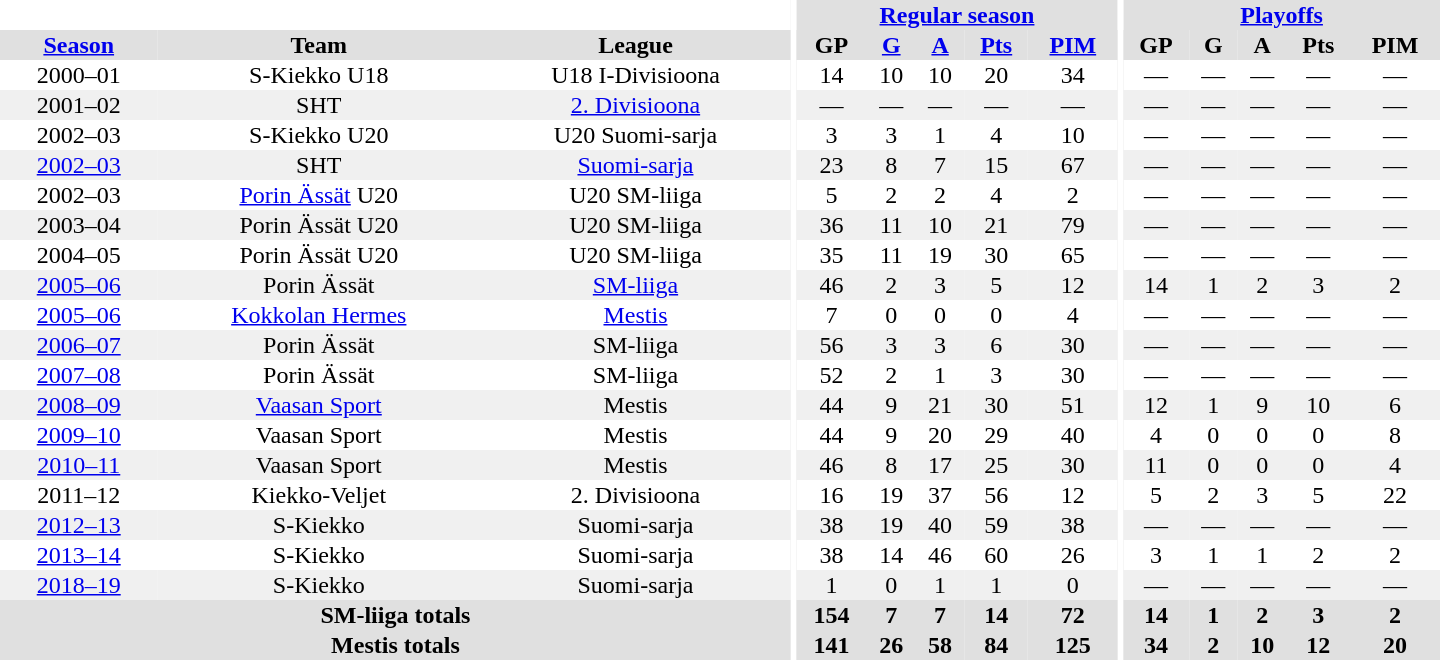<table border="0" cellpadding="1" cellspacing="0" style="text-align:center; width:60em">
<tr bgcolor="#e0e0e0">
<th colspan="3" bgcolor="#ffffff"></th>
<th rowspan="99" bgcolor="#ffffff"></th>
<th colspan="5"><a href='#'>Regular season</a></th>
<th rowspan="99" bgcolor="#ffffff"></th>
<th colspan="5"><a href='#'>Playoffs</a></th>
</tr>
<tr bgcolor="#e0e0e0">
<th><a href='#'>Season</a></th>
<th>Team</th>
<th>League</th>
<th>GP</th>
<th><a href='#'>G</a></th>
<th><a href='#'>A</a></th>
<th><a href='#'>Pts</a></th>
<th><a href='#'>PIM</a></th>
<th>GP</th>
<th>G</th>
<th>A</th>
<th>Pts</th>
<th>PIM</th>
</tr>
<tr>
<td>2000–01</td>
<td>S-Kiekko U18</td>
<td>U18 I-Divisioona</td>
<td>14</td>
<td>10</td>
<td>10</td>
<td>20</td>
<td>34</td>
<td>—</td>
<td>—</td>
<td>—</td>
<td>—</td>
<td>—</td>
</tr>
<tr bgcolor="#f0f0f0">
<td>2001–02</td>
<td>SHT</td>
<td><a href='#'>2. Divisioona</a></td>
<td>—</td>
<td>—</td>
<td>—</td>
<td>—</td>
<td>—</td>
<td>—</td>
<td>—</td>
<td>—</td>
<td>—</td>
<td>—</td>
</tr>
<tr>
<td>2002–03</td>
<td>S-Kiekko U20</td>
<td>U20 Suomi-sarja</td>
<td>3</td>
<td>3</td>
<td>1</td>
<td>4</td>
<td>10</td>
<td>—</td>
<td>—</td>
<td>—</td>
<td>—</td>
<td>—</td>
</tr>
<tr bgcolor="#f0f0f0">
<td><a href='#'>2002–03</a></td>
<td>SHT</td>
<td><a href='#'>Suomi-sarja</a></td>
<td>23</td>
<td>8</td>
<td>7</td>
<td>15</td>
<td>67</td>
<td>—</td>
<td>—</td>
<td>—</td>
<td>—</td>
<td>—</td>
</tr>
<tr>
<td>2002–03</td>
<td><a href='#'>Porin Ässät</a> U20</td>
<td>U20 SM-liiga</td>
<td>5</td>
<td>2</td>
<td>2</td>
<td>4</td>
<td>2</td>
<td>—</td>
<td>—</td>
<td>—</td>
<td>—</td>
<td>—</td>
</tr>
<tr bgcolor="#f0f0f0">
<td>2003–04</td>
<td>Porin Ässät U20</td>
<td>U20 SM-liiga</td>
<td>36</td>
<td>11</td>
<td>10</td>
<td>21</td>
<td>79</td>
<td>—</td>
<td>—</td>
<td>—</td>
<td>—</td>
<td>—</td>
</tr>
<tr>
<td>2004–05</td>
<td>Porin Ässät U20</td>
<td>U20 SM-liiga</td>
<td>35</td>
<td>11</td>
<td>19</td>
<td>30</td>
<td>65</td>
<td>—</td>
<td>—</td>
<td>—</td>
<td>—</td>
<td>—</td>
</tr>
<tr bgcolor="#f0f0f0">
<td><a href='#'>2005–06</a></td>
<td>Porin Ässät</td>
<td><a href='#'>SM-liiga</a></td>
<td>46</td>
<td>2</td>
<td>3</td>
<td>5</td>
<td>12</td>
<td>14</td>
<td>1</td>
<td>2</td>
<td>3</td>
<td>2</td>
</tr>
<tr>
<td><a href='#'>2005–06</a></td>
<td><a href='#'>Kokkolan Hermes</a></td>
<td><a href='#'>Mestis</a></td>
<td>7</td>
<td>0</td>
<td>0</td>
<td>0</td>
<td>4</td>
<td>—</td>
<td>—</td>
<td>—</td>
<td>—</td>
<td>—</td>
</tr>
<tr bgcolor="#f0f0f0">
<td><a href='#'>2006–07</a></td>
<td>Porin Ässät</td>
<td>SM-liiga</td>
<td>56</td>
<td>3</td>
<td>3</td>
<td>6</td>
<td>30</td>
<td>—</td>
<td>—</td>
<td>—</td>
<td>—</td>
<td>—</td>
</tr>
<tr>
<td><a href='#'>2007–08</a></td>
<td>Porin Ässät</td>
<td>SM-liiga</td>
<td>52</td>
<td>2</td>
<td>1</td>
<td>3</td>
<td>30</td>
<td>—</td>
<td>—</td>
<td>—</td>
<td>—</td>
<td>—</td>
</tr>
<tr bgcolor="#f0f0f0">
<td><a href='#'>2008–09</a></td>
<td><a href='#'>Vaasan Sport</a></td>
<td>Mestis</td>
<td>44</td>
<td>9</td>
<td>21</td>
<td>30</td>
<td>51</td>
<td>12</td>
<td>1</td>
<td>9</td>
<td>10</td>
<td>6</td>
</tr>
<tr>
<td><a href='#'>2009–10</a></td>
<td>Vaasan Sport</td>
<td>Mestis</td>
<td>44</td>
<td>9</td>
<td>20</td>
<td>29</td>
<td>40</td>
<td>4</td>
<td>0</td>
<td>0</td>
<td>0</td>
<td>8</td>
</tr>
<tr bgcolor="#f0f0f0">
<td><a href='#'>2010–11</a></td>
<td>Vaasan Sport</td>
<td>Mestis</td>
<td>46</td>
<td>8</td>
<td>17</td>
<td>25</td>
<td>30</td>
<td>11</td>
<td>0</td>
<td>0</td>
<td>0</td>
<td>4</td>
</tr>
<tr>
<td>2011–12</td>
<td>Kiekko-Veljet</td>
<td>2. Divisioona</td>
<td>16</td>
<td>19</td>
<td>37</td>
<td>56</td>
<td>12</td>
<td>5</td>
<td>2</td>
<td>3</td>
<td>5</td>
<td>22</td>
</tr>
<tr bgcolor="#f0f0f0">
<td><a href='#'>2012–13</a></td>
<td>S-Kiekko</td>
<td>Suomi-sarja</td>
<td>38</td>
<td>19</td>
<td>40</td>
<td>59</td>
<td>38</td>
<td>—</td>
<td>—</td>
<td>—</td>
<td>—</td>
<td>—</td>
</tr>
<tr>
<td><a href='#'>2013–14</a></td>
<td>S-Kiekko</td>
<td>Suomi-sarja</td>
<td>38</td>
<td>14</td>
<td>46</td>
<td>60</td>
<td>26</td>
<td>3</td>
<td>1</td>
<td>1</td>
<td>2</td>
<td>2</td>
</tr>
<tr bgcolor="#f0f0f0">
<td><a href='#'>2018–19</a></td>
<td>S-Kiekko</td>
<td>Suomi-sarja</td>
<td>1</td>
<td>0</td>
<td>1</td>
<td>1</td>
<td>0</td>
<td>—</td>
<td>—</td>
<td>—</td>
<td>—</td>
<td>—</td>
</tr>
<tr>
</tr>
<tr ALIGN="center" bgcolor="#e0e0e0">
<th colspan="3">SM-liiga totals</th>
<th ALIGN="center">154</th>
<th ALIGN="center">7</th>
<th ALIGN="center">7</th>
<th ALIGN="center">14</th>
<th ALIGN="center">72</th>
<th ALIGN="center">14</th>
<th ALIGN="center">1</th>
<th ALIGN="center">2</th>
<th ALIGN="center">3</th>
<th ALIGN="center">2</th>
</tr>
<tr>
</tr>
<tr ALIGN="center" bgcolor="#e0e0e0">
<th colspan="3">Mestis totals</th>
<th ALIGN="center">141</th>
<th ALIGN="center">26</th>
<th ALIGN="center">58</th>
<th ALIGN="center">84</th>
<th ALIGN="center">125</th>
<th ALIGN="center">34</th>
<th ALIGN="center">2</th>
<th ALIGN="center">10</th>
<th ALIGN="center">12</th>
<th ALIGN="center">20</th>
</tr>
</table>
